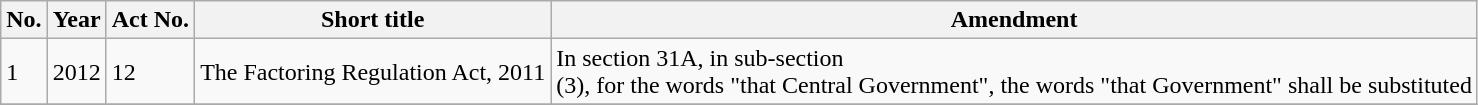<table class="wikitable">
<tr>
<th>No.</th>
<th>Year</th>
<th>Act No.</th>
<th>Short title</th>
<th>Amendment</th>
</tr>
<tr>
<td>1</td>
<td>2012</td>
<td>12</td>
<td>The Factoring Regulation Act, 2011</td>
<td>In section 31A, in sub-section<br>(3), for the words "that Central
Government", the words "that
Government" shall be
substituted</td>
</tr>
<tr>
</tr>
</table>
